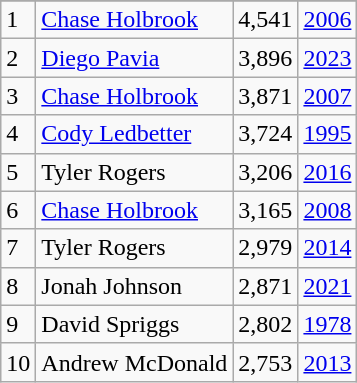<table class="wikitable">
<tr>
</tr>
<tr>
<td>1</td>
<td><a href='#'>Chase Holbrook</a></td>
<td><abbr>4,541</abbr></td>
<td><a href='#'>2006</a></td>
</tr>
<tr>
<td>2</td>
<td><a href='#'>Diego Pavia</a></td>
<td><abbr>3,896</abbr></td>
<td><a href='#'>2023</a></td>
</tr>
<tr>
<td>3</td>
<td><a href='#'>Chase Holbrook</a></td>
<td><abbr>3,871</abbr></td>
<td><a href='#'>2007</a></td>
</tr>
<tr>
<td>4</td>
<td><a href='#'>Cody Ledbetter</a></td>
<td><abbr>3,724</abbr></td>
<td><a href='#'>1995</a></td>
</tr>
<tr>
<td>5</td>
<td>Tyler Rogers</td>
<td><abbr>3,206</abbr></td>
<td><a href='#'>2016</a></td>
</tr>
<tr>
<td>6</td>
<td><a href='#'>Chase Holbrook</a></td>
<td><abbr>3,165</abbr></td>
<td><a href='#'>2008</a></td>
</tr>
<tr>
<td>7</td>
<td>Tyler Rogers</td>
<td><abbr>2,979</abbr></td>
<td><a href='#'>2014</a></td>
</tr>
<tr>
<td>8</td>
<td>Jonah Johnson</td>
<td><abbr>2,871</abbr></td>
<td><a href='#'>2021</a></td>
</tr>
<tr>
<td>9</td>
<td>David Spriggs</td>
<td><abbr>2,802</abbr></td>
<td><a href='#'>1978</a></td>
</tr>
<tr>
<td>10</td>
<td>Andrew McDonald</td>
<td><abbr>2,753</abbr></td>
<td><a href='#'>2013</a></td>
</tr>
</table>
